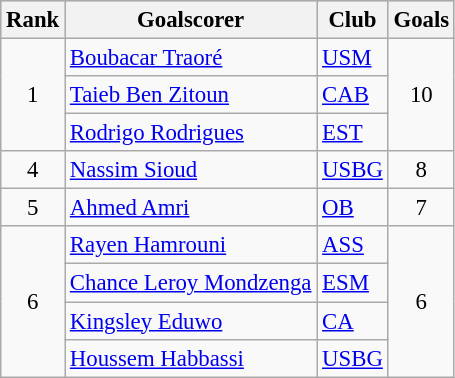<table class="wikitable" style="font-size: 95%;">
<tr bgcolor="#CCCCCC" align="center">
<th scope="col">Rank</th>
<th scope="col">Goalscorer</th>
<th scope="col">Club</th>
<th scope="col">Goals</th>
</tr>
<tr>
<td rowspan=3 align="center">1</td>
<td> <a href='#'>Boubacar Traoré</a></td>
<td><a href='#'>USM</a></td>
<td rowspan=3 align="center">10</td>
</tr>
<tr>
<td> <a href='#'>Taieb Ben Zitoun</a></td>
<td><a href='#'>CAB</a></td>
</tr>
<tr>
<td> <a href='#'>Rodrigo Rodrigues</a></td>
<td><a href='#'>EST</a></td>
</tr>
<tr>
<td rowspan=1 align="center">4</td>
<td> <a href='#'>Nassim Sioud</a></td>
<td><a href='#'>USBG</a></td>
<td rowspan=1 align="center">8</td>
</tr>
<tr>
<td rowspan=1 align="center">5</td>
<td> <a href='#'>Ahmed Amri</a></td>
<td><a href='#'>OB</a></td>
<td rowspan=1 align="center">7</td>
</tr>
<tr>
<td rowspan=4 align="center">6</td>
<td> <a href='#'>Rayen Hamrouni</a></td>
<td><a href='#'>ASS</a></td>
<td rowspan=4 align="center">6</td>
</tr>
<tr>
<td> <a href='#'>Chance Leroy Mondzenga</a></td>
<td><a href='#'>ESM</a></td>
</tr>
<tr>
<td> <a href='#'>Kingsley Eduwo</a></td>
<td><a href='#'>CA</a></td>
</tr>
<tr>
<td> <a href='#'>Houssem Habbassi</a></td>
<td><a href='#'>USBG</a></td>
</tr>
</table>
